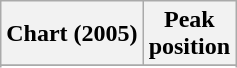<table class="wikitable sortable plainrowheaders" style="text-align:center">
<tr>
<th scope="col">Chart (2005)</th>
<th scope="col">Peak<br>position</th>
</tr>
<tr>
</tr>
<tr>
</tr>
<tr>
</tr>
<tr>
</tr>
<tr>
</tr>
<tr>
</tr>
</table>
